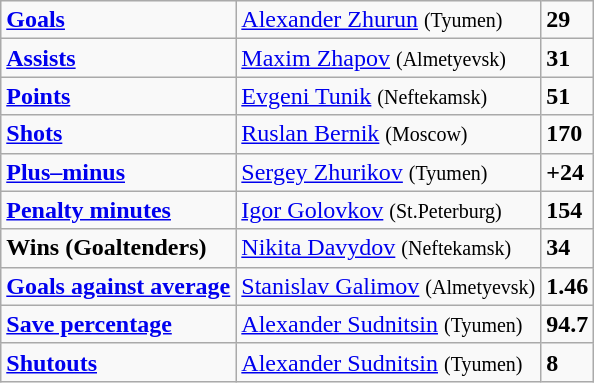<table class="wikitable" style="text-align:left;">
<tr>
<td><strong><a href='#'>Goals</a></strong></td>
<td> <a href='#'>Alexander Zhurun</a> <small>(Tyumen)</small></td>
<td><strong>29</strong></td>
</tr>
<tr>
<td><strong><a href='#'>Assists</a></strong></td>
<td> <a href='#'>Maxim Zhapov</a> <small>(Almetyevsk)</small></td>
<td><strong>31</strong></td>
</tr>
<tr>
<td><strong><a href='#'>Points</a></strong></td>
<td> <a href='#'>Evgeni Tunik</a> <small>(Neftekamsk)</small></td>
<td><strong>51</strong></td>
</tr>
<tr>
<td><strong><a href='#'>Shots</a></strong></td>
<td> <a href='#'>Ruslan Bernik</a> <small>(Moscow)</small></td>
<td><strong>170</strong></td>
</tr>
<tr>
<td><strong><a href='#'>Plus–minus</a></strong></td>
<td> <a href='#'>Sergey Zhurikov</a> <small>(Tyumen)</small></td>
<td><strong>+24</strong></td>
</tr>
<tr>
<td><strong><a href='#'>Penalty minutes</a></strong></td>
<td> <a href='#'>Igor Golovkov</a> <small>(St.Peterburg)</small></td>
<td><strong>154</strong></td>
</tr>
<tr>
<td><strong>Wins (Goaltenders)</strong></td>
<td> <a href='#'>Nikita Davydov</a> <small>(Neftekamsk)</small></td>
<td><strong>34</strong></td>
</tr>
<tr>
<td><strong><a href='#'>Goals against average</a></strong></td>
<td> <a href='#'>Stanislav Galimov</a> <small>(Almetyevsk)</small></td>
<td><strong>1.46</strong></td>
</tr>
<tr>
<td><strong><a href='#'>Save percentage</a></strong></td>
<td> <a href='#'>Alexander Sudnitsin</a> <small>(Tyumen)</small></td>
<td><strong>94.7</strong></td>
</tr>
<tr>
<td><strong><a href='#'>Shutouts</a></strong></td>
<td> <a href='#'>Alexander Sudnitsin</a> <small>(Tyumen)</small></td>
<td><strong>8</strong></td>
</tr>
</table>
